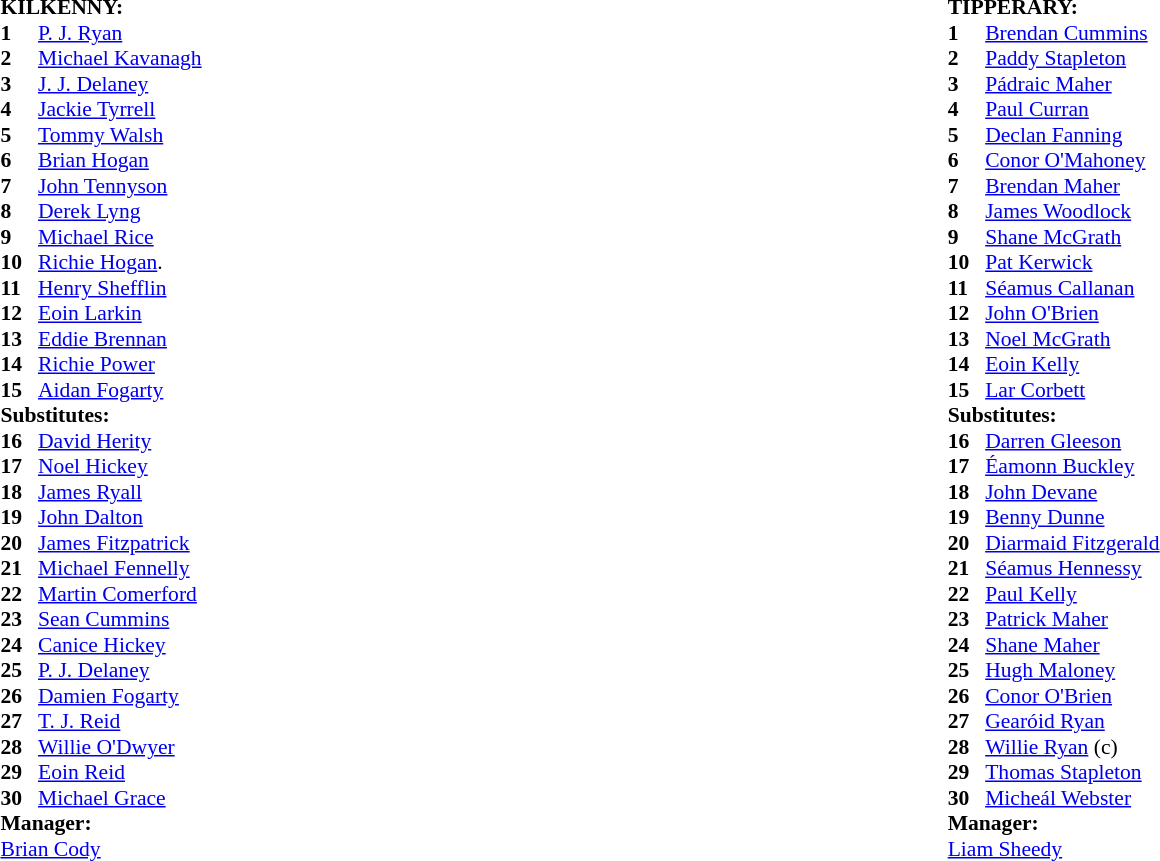<table width="75%">
<tr>
<td valign="top" width="50%"><br><table style="font-size: 90%" cellspacing="0" cellpadding="0">
<tr>
<td colspan="4"><strong>KILKENNY:</strong></td>
</tr>
<tr>
<th width=25></th>
</tr>
<tr>
<td><strong>1</strong></td>
<td><a href='#'>P. J. Ryan</a></td>
</tr>
<tr>
<td><strong>2</strong></td>
<td><a href='#'>Michael Kavanagh</a></td>
</tr>
<tr>
<td><strong>3</strong></td>
<td><a href='#'>J. J. Delaney</a></td>
</tr>
<tr>
<td><strong>4</strong></td>
<td><a href='#'>Jackie Tyrrell</a></td>
</tr>
<tr>
<td><strong>5</strong></td>
<td><a href='#'>Tommy Walsh</a></td>
</tr>
<tr>
<td><strong>6</strong></td>
<td><a href='#'>Brian Hogan</a></td>
<td></td>
<td></td>
</tr>
<tr>
<td><strong>7</strong></td>
<td><a href='#'>John Tennyson</a></td>
<td></td>
</tr>
<tr>
<td><strong>8</strong></td>
<td><a href='#'>Derek Lyng</a></td>
<td></td>
<td></td>
</tr>
<tr>
<td><strong>9</strong></td>
<td><a href='#'>Michael Rice</a></td>
</tr>
<tr>
<td><strong>10</strong></td>
<td><a href='#'>Richie Hogan</a>. </td>
</tr>
<tr>
<td><strong>11</strong></td>
<td><a href='#'>Henry Shefflin</a></td>
</tr>
<tr>
<td><strong>12</strong></td>
<td><a href='#'>Eoin Larkin</a></td>
</tr>
<tr>
<td><strong>13</strong></td>
<td><a href='#'>Eddie Brennan</a></td>
</tr>
<tr>
<td><strong>14</strong></td>
<td><a href='#'>Richie Power</a></td>
</tr>
<tr>
<td><strong>15</strong></td>
<td><a href='#'>Aidan Fogarty</a></td>
<td></td>
<td></td>
</tr>
<tr>
<td colspan=3><strong>Substitutes:</strong></td>
</tr>
<tr>
<td><strong>16</strong></td>
<td><a href='#'>David Herity</a></td>
</tr>
<tr>
<td><strong>17</strong></td>
<td><a href='#'>Noel Hickey</a></td>
</tr>
<tr>
<td><strong>18</strong></td>
<td><a href='#'>James Ryall</a></td>
</tr>
<tr>
<td><strong>19</strong></td>
<td><a href='#'>John Dalton</a></td>
</tr>
<tr>
<td><strong>20</strong></td>
<td><a href='#'>James Fitzpatrick</a></td>
</tr>
<tr>
<td><strong>21</strong></td>
<td><a href='#'>Michael Fennelly</a></td>
<td></td>
<td></td>
</tr>
<tr>
<td><strong>22</strong></td>
<td><a href='#'>Martin Comerford</a>  </td>
<td></td>
<td></td>
</tr>
<tr>
<td><strong>23</strong></td>
<td><a href='#'>Sean Cummins</a></td>
</tr>
<tr>
<td><strong>24</strong></td>
<td><a href='#'>Canice Hickey</a></td>
</tr>
<tr>
<td><strong>25</strong></td>
<td><a href='#'>P. J. Delaney</a></td>
</tr>
<tr>
<td><strong>26</strong></td>
<td><a href='#'>Damien Fogarty</a></td>
</tr>
<tr>
<td><strong>27</strong></td>
<td><a href='#'>T. J. Reid</a></td>
<td></td>
<td></td>
</tr>
<tr>
<td><strong>28</strong></td>
<td><a href='#'>Willie O'Dwyer</a></td>
</tr>
<tr>
<td><strong>29</strong></td>
<td><a href='#'>Eoin Reid</a></td>
</tr>
<tr>
<td><strong>30</strong></td>
<td><a href='#'>Michael Grace</a></td>
</tr>
<tr>
<td colspan=3><strong>Manager:</strong></td>
</tr>
<tr>
<td colspan=4><a href='#'>Brian Cody</a></td>
</tr>
</table>
</td>
<td valign="top" width="50%"><br><table style="font-size: 90%" cellspacing="0" cellpadding="0" align=center>
<tr>
<td colspan="4"><strong>TIPPERARY:</strong></td>
</tr>
<tr>
<th width=25></th>
</tr>
<tr>
<td><strong>1</strong></td>
<td><a href='#'>Brendan Cummins</a></td>
</tr>
<tr>
<td><strong>2</strong></td>
<td><a href='#'>Paddy Stapleton</a></td>
</tr>
<tr>
<td><strong>3</strong></td>
<td><a href='#'>Pádraic Maher</a></td>
</tr>
<tr>
<td><strong>4</strong></td>
<td><a href='#'>Paul Curran</a></td>
</tr>
<tr>
<td><strong>5</strong></td>
<td><a href='#'>Declan Fanning</a></td>
</tr>
<tr>
<td><strong>6</strong></td>
<td><a href='#'>Conor O'Mahoney</a></td>
</tr>
<tr>
<td><strong>7</strong></td>
<td><a href='#'>Brendan Maher</a></td>
</tr>
<tr>
<td><strong>8</strong></td>
<td><a href='#'>James Woodlock</a></td>
<td></td>
<td></td>
</tr>
<tr>
<td><strong>9</strong></td>
<td><a href='#'>Shane McGrath</a></td>
</tr>
<tr>
<td><strong>10</strong></td>
<td><a href='#'>Pat Kerwick</a></td>
<td></td>
<td></td>
</tr>
<tr>
<td><strong>11</strong></td>
<td><a href='#'>Séamus Callanan</a></td>
</tr>
<tr>
<td><strong>12</strong></td>
<td><a href='#'>John O'Brien</a></td>
<td></td>
<td></td>
</tr>
<tr>
<td><strong>13</strong></td>
<td><a href='#'>Noel McGrath</a></td>
</tr>
<tr>
<td><strong>14</strong></td>
<td><a href='#'>Eoin Kelly</a></td>
</tr>
<tr>
<td><strong>15</strong></td>
<td><a href='#'>Lar Corbett</a></td>
</tr>
<tr>
<td colspan=3><strong>Substitutes:</strong></td>
</tr>
<tr>
<td><strong>16</strong></td>
<td><a href='#'>Darren Gleeson</a></td>
</tr>
<tr>
<td><strong>17</strong></td>
<td><a href='#'>Éamonn Buckley</a></td>
</tr>
<tr>
<td><strong>18</strong></td>
<td><a href='#'>John Devane</a></td>
</tr>
<tr>
<td><strong>19</strong></td>
<td><a href='#'>Benny Dunne</a></td>
<td>  </td>
<td></td>
</tr>
<tr>
<td><strong>20</strong></td>
<td><a href='#'>Diarmaid Fitzgerald</a>  </td>
</tr>
<tr>
<td><strong>21</strong></td>
<td><a href='#'>Séamus Hennessy</a></td>
</tr>
<tr>
<td><strong>22</strong></td>
<td><a href='#'>Paul Kelly</a></td>
</tr>
<tr>
<td><strong>23</strong></td>
<td><a href='#'>Patrick Maher</a></td>
</tr>
<tr>
<td><strong>24</strong></td>
<td><a href='#'>Shane Maher</a></td>
</tr>
<tr>
<td><strong>25</strong></td>
<td><a href='#'>Hugh Maloney</a></td>
</tr>
<tr>
<td><strong>26</strong></td>
<td><a href='#'>Conor O'Brien</a></td>
</tr>
<tr>
<td><strong>27</strong></td>
<td><a href='#'>Gearóid Ryan</a></td>
</tr>
<tr>
<td><strong>28</strong></td>
<td><a href='#'>Willie Ryan</a> (c)</td>
<td></td>
<td></td>
</tr>
<tr>
<td><strong>29</strong></td>
<td><a href='#'>Thomas Stapleton</a></td>
</tr>
<tr>
<td><strong>30</strong></td>
<td><a href='#'>Micheál Webster</a></td>
<td></td>
<td></td>
</tr>
<tr>
<td colspan=3><strong>Manager:</strong></td>
</tr>
<tr>
<td colspan=4><a href='#'>Liam Sheedy</a></td>
</tr>
</table>
</td>
</tr>
</table>
